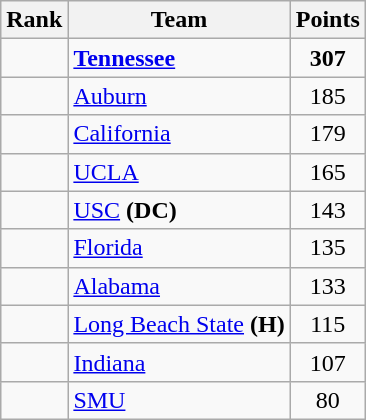<table class="wikitable sortable" style="text-align:center">
<tr>
<th>Rank</th>
<th>Team</th>
<th>Points</th>
</tr>
<tr>
<td></td>
<td align=left><strong><a href='#'>Tennessee</a></strong></td>
<td><strong>307</strong></td>
</tr>
<tr>
<td></td>
<td align=left><a href='#'>Auburn</a></td>
<td>185</td>
</tr>
<tr>
<td></td>
<td align=left><a href='#'>California</a></td>
<td>179</td>
</tr>
<tr>
<td></td>
<td align=left><a href='#'>UCLA</a></td>
<td>165</td>
</tr>
<tr>
<td></td>
<td align=left><a href='#'>USC</a> <strong>(DC)</strong></td>
<td>143</td>
</tr>
<tr>
<td></td>
<td align=left><a href='#'>Florida</a></td>
<td>135</td>
</tr>
<tr>
<td></td>
<td align=left><a href='#'>Alabama</a></td>
<td>133</td>
</tr>
<tr>
<td></td>
<td align=left><a href='#'>Long Beach State</a> <strong>(H)</strong></td>
<td>115</td>
</tr>
<tr>
<td></td>
<td align=left><a href='#'>Indiana</a></td>
<td>107</td>
</tr>
<tr>
<td></td>
<td align=left><a href='#'>SMU</a></td>
<td>80</td>
</tr>
</table>
